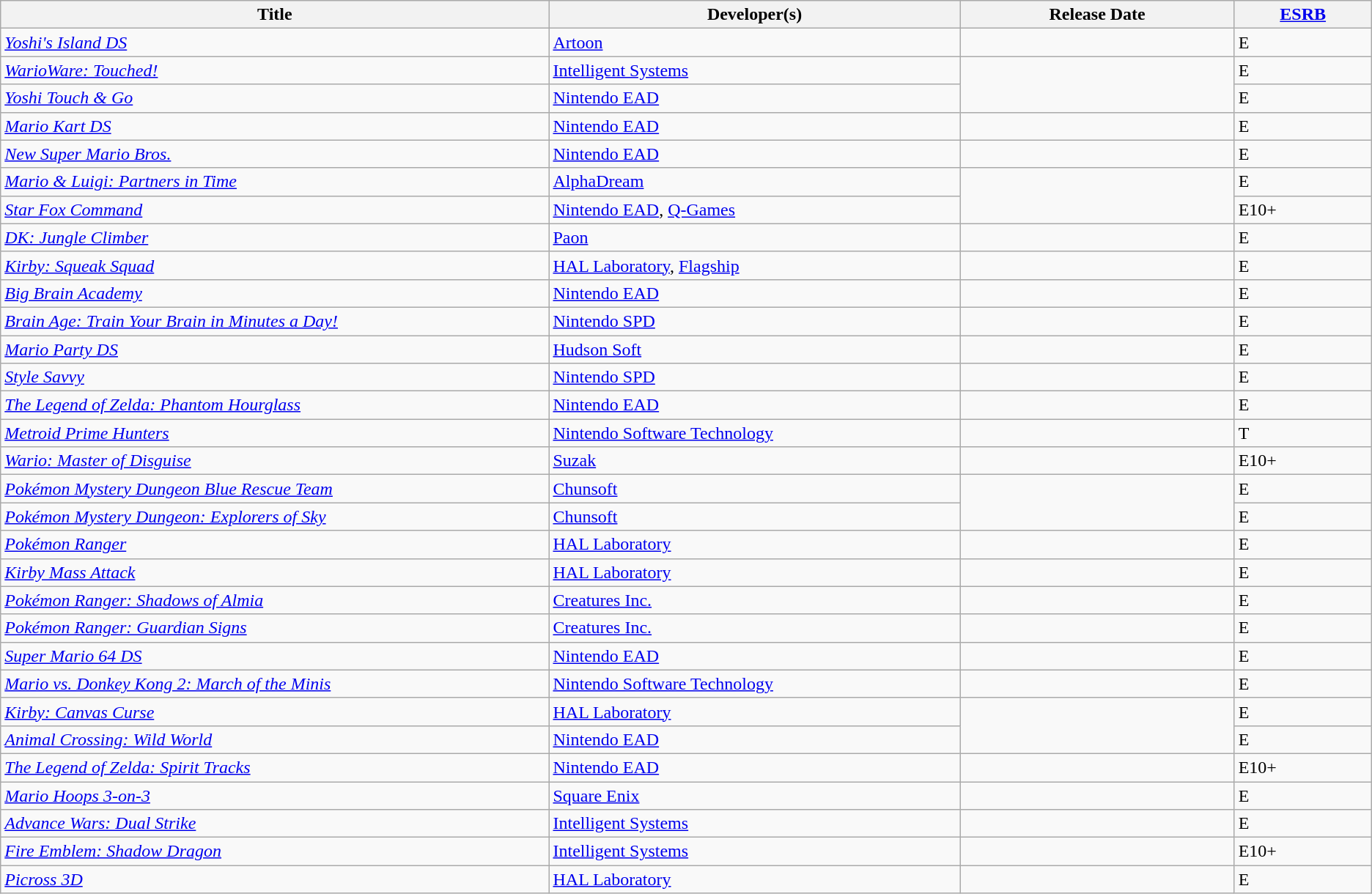<table class="wikitable sortable" style=>
<tr>
<th style="width:20%;">Title</th>
<th style="width:15%;">Developer(s)</th>
<th style="width:10%;">Release Date</th>
<th style="width:5%;"><a href='#'>ESRB</a></th>
</tr>
<tr>
<td><em><a href='#'>Yoshi's Island DS</a></em></td>
<td><a href='#'>Artoon</a></td>
<td></td>
<td>E</td>
</tr>
<tr>
<td><em><a href='#'>WarioWare: Touched!</a></em></td>
<td><a href='#'>Intelligent Systems</a></td>
<td rowspan="2"></td>
<td>E</td>
</tr>
<tr>
<td><em><a href='#'>Yoshi Touch & Go</a></em></td>
<td><a href='#'>Nintendo EAD</a></td>
<td>E</td>
</tr>
<tr>
<td><em><a href='#'>Mario Kart DS</a></em></td>
<td><a href='#'>Nintendo EAD</a></td>
<td></td>
<td>E</td>
</tr>
<tr>
<td><em><a href='#'>New Super Mario Bros.</a></em></td>
<td><a href='#'>Nintendo EAD</a></td>
<td></td>
<td>E</td>
</tr>
<tr>
<td><em><a href='#'>Mario & Luigi: Partners in Time</a></em></td>
<td><a href='#'>AlphaDream</a></td>
<td rowspan="2"></td>
<td>E</td>
</tr>
<tr>
<td><em><a href='#'>Star Fox Command</a></em></td>
<td><a href='#'>Nintendo EAD</a>, <a href='#'>Q-Games</a></td>
<td>E10+</td>
</tr>
<tr>
<td><em><a href='#'>DK: Jungle Climber</a></em></td>
<td><a href='#'>Paon</a></td>
<td></td>
<td>E</td>
</tr>
<tr>
<td><em><a href='#'>Kirby: Squeak Squad</a></em></td>
<td><a href='#'>HAL Laboratory</a>, <a href='#'>Flagship</a></td>
<td></td>
<td>E</td>
</tr>
<tr>
<td><em><a href='#'>Big Brain Academy</a></em></td>
<td><a href='#'>Nintendo EAD</a></td>
<td></td>
<td>E</td>
</tr>
<tr>
<td><em><a href='#'>Brain Age: Train Your Brain in Minutes a Day!</a></em></td>
<td><a href='#'>Nintendo SPD</a></td>
<td></td>
<td>E</td>
</tr>
<tr>
<td><em><a href='#'>Mario Party DS</a></em></td>
<td><a href='#'>Hudson Soft</a></td>
<td></td>
<td>E</td>
</tr>
<tr>
<td><em><a href='#'>Style Savvy</a></em></td>
<td><a href='#'>Nintendo SPD</a></td>
<td></td>
<td>E</td>
</tr>
<tr>
<td><em><a href='#'>The Legend of Zelda: Phantom Hourglass</a></em></td>
<td><a href='#'>Nintendo EAD</a></td>
<td></td>
<td>E</td>
</tr>
<tr>
<td><em><a href='#'>Metroid Prime Hunters</a></em></td>
<td><a href='#'>Nintendo Software Technology</a></td>
<td></td>
<td>T</td>
</tr>
<tr>
<td><em><a href='#'>Wario: Master of Disguise</a></em></td>
<td><a href='#'>Suzak</a></td>
<td></td>
<td>E10+</td>
</tr>
<tr>
<td><em><a href='#'>Pokémon Mystery Dungeon Blue Rescue Team</a></em></td>
<td><a href='#'>Chunsoft</a></td>
<td rowspan="2"></td>
<td>E</td>
</tr>
<tr>
<td><em><a href='#'>Pokémon Mystery Dungeon: Explorers of Sky</a></em></td>
<td><a href='#'>Chunsoft</a></td>
<td>E</td>
</tr>
<tr>
<td><em><a href='#'>Pokémon Ranger</a></em></td>
<td><a href='#'>HAL Laboratory</a></td>
<td></td>
<td>E</td>
</tr>
<tr>
<td><em><a href='#'>Kirby Mass Attack</a></em></td>
<td><a href='#'>HAL Laboratory</a></td>
<td></td>
<td>E</td>
</tr>
<tr>
<td><em><a href='#'>Pokémon Ranger: Shadows of Almia</a></em></td>
<td><a href='#'>Creatures Inc.</a></td>
<td></td>
<td>E</td>
</tr>
<tr>
<td><em><a href='#'>Pokémon Ranger: Guardian Signs</a></em></td>
<td><a href='#'>Creatures Inc.</a></td>
<td></td>
<td>E</td>
</tr>
<tr>
<td><em><a href='#'>Super Mario 64 DS</a></em></td>
<td><a href='#'>Nintendo EAD</a></td>
<td></td>
<td>E</td>
</tr>
<tr>
<td><em><a href='#'>Mario vs. Donkey Kong 2: March of the Minis</a></em></td>
<td><a href='#'>Nintendo Software Technology</a></td>
<td></td>
<td>E</td>
</tr>
<tr>
<td><em><a href='#'>Kirby: Canvas Curse</a></em></td>
<td><a href='#'>HAL Laboratory</a></td>
<td rowspan="2"></td>
<td>E</td>
</tr>
<tr>
<td><em><a href='#'>Animal Crossing: Wild World</a></em></td>
<td><a href='#'>Nintendo EAD</a></td>
<td>E</td>
</tr>
<tr>
<td><em><a href='#'>The Legend of Zelda: Spirit Tracks</a></em></td>
<td><a href='#'>Nintendo EAD</a></td>
<td></td>
<td>E10+</td>
</tr>
<tr>
<td><em><a href='#'>Mario Hoops 3-on-3</a></em></td>
<td><a href='#'>Square Enix</a></td>
<td></td>
<td>E</td>
</tr>
<tr>
<td><em><a href='#'>Advance Wars: Dual Strike</a></em></td>
<td><a href='#'>Intelligent Systems</a></td>
<td></td>
<td>E</td>
</tr>
<tr>
<td><em><a href='#'>Fire Emblem: Shadow Dragon</a></em></td>
<td><a href='#'>Intelligent Systems</a></td>
<td></td>
<td>E10+</td>
</tr>
<tr>
<td><em><a href='#'>Picross 3D</a></em></td>
<td><a href='#'>HAL Laboratory</a></td>
<td></td>
<td>E</td>
</tr>
</table>
